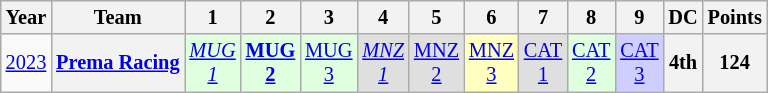<table class="wikitable" style="text-align:center; font-size:85%;">
<tr>
<th>Year</th>
<th>Team</th>
<th>1</th>
<th>2</th>
<th>3</th>
<th>4</th>
<th>5</th>
<th>6</th>
<th>7</th>
<th>8</th>
<th>9</th>
<th>DC</th>
<th>Points</th>
</tr>
<tr>
<td id=2023C><a href='#'>2023</a></td>
<th><a href='#'>Prema Racing</a></th>
<td style="background:#DFFFDF;"><em><a href='#'>MUG<br>1</a></em><br></td>
<td style="background:#DFFFDF;"><strong><a href='#'>MUG<br>2</a></strong><br></td>
<td style="background:#DFFFDF;"><a href='#'>MUG<br>3</a><br></td>
<td style="background:#DFDFDF;"><em><a href='#'>MNZ<br>1</a></em><br></td>
<td style="background:#DFDFDF;"><a href='#'>MNZ<br>2</a><br></td>
<td style="background:#FFFFBF;"><a href='#'>MNZ<br>3</a><br></td>
<td style="background:#DFDFDF;"><a href='#'>CAT<br>1</a><br></td>
<td style="background:#DFFFDF;"><a href='#'>CAT<br>2</a><br></td>
<td style="background:#CFCFFF;"><a href='#'>CAT<br>3</a><br></td>
<th>4th</th>
<th>124</th>
</tr>
</table>
